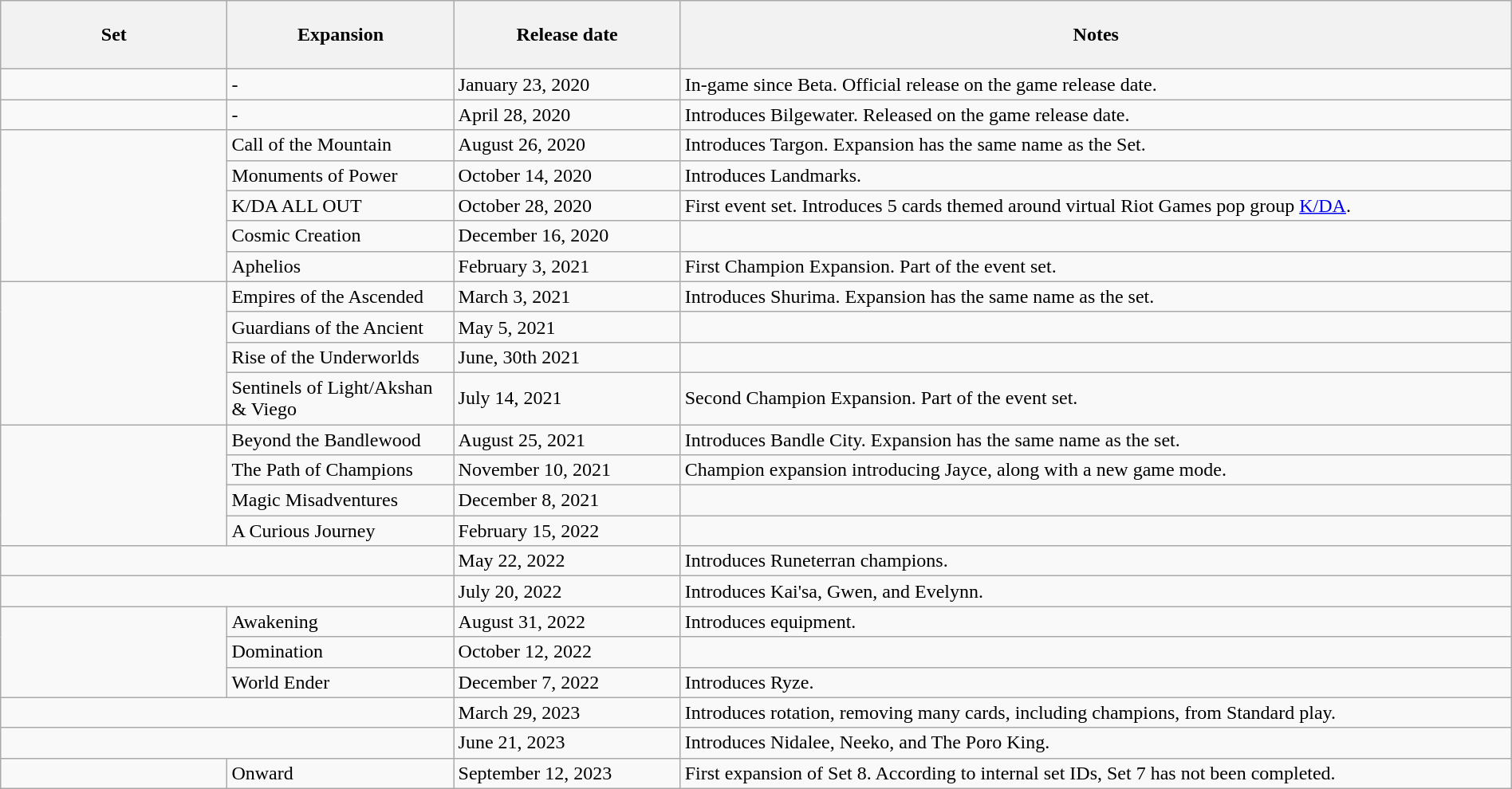<table class="wikitable" style="width: 100%;">
<tr>
<th style="width: 15%;height:50px;">Set</th>
<th style="width: 15%;height:50px;">Expansion</th>
<th style="width: 15%;">Release date</th>
<th>Notes</th>
</tr>
<tr>
<td><strong><em></em></strong></td>
<td>-</td>
<td>January 23, 2020</td>
<td>In-game since Beta. Official release on the game release date.</td>
</tr>
<tr>
<td><strong><em></em></strong></td>
<td>-</td>
<td>April 28, 2020</td>
<td>Introduces Bilgewater. Released on the game release date.</td>
</tr>
<tr>
<td rowspan="5"><strong><em></em></strong></td>
<td>Call of the Mountain</td>
<td>August 26, 2020</td>
<td>Introduces Targon. Expansion has the same name as the Set.</td>
</tr>
<tr>
<td>Monuments of Power</td>
<td>October 14, 2020</td>
<td>Introduces Landmarks.</td>
</tr>
<tr>
<td>K/DA ALL OUT</td>
<td>October 28, 2020</td>
<td>First event set. Introduces 5 cards themed around virtual Riot Games pop group <a href='#'>K/DA</a>.</td>
</tr>
<tr>
<td>Cosmic Creation</td>
<td>December 16, 2020</td>
<td></td>
</tr>
<tr>
<td>Aphelios</td>
<td>February 3, 2021</td>
<td>First Champion Expansion. Part of the event set.</td>
</tr>
<tr>
<td rowspan="4"><strong><em></em></strong></td>
<td>Empires of the Ascended</td>
<td>March 3, 2021</td>
<td>Introduces Shurima. Expansion has the same name as the set.</td>
</tr>
<tr>
<td>Guardians of the Ancient</td>
<td>May 5, 2021</td>
<td></td>
</tr>
<tr>
<td>Rise of the Underworlds</td>
<td>June, 30th 2021</td>
<td></td>
</tr>
<tr>
<td>Sentinels of Light/Akshan & Viego</td>
<td>July 14, 2021</td>
<td>Second Champion Expansion. Part of the event set.</td>
</tr>
<tr>
<td rowspan="4"><strong><em></em></strong></td>
<td>Beyond the Bandlewood</td>
<td>August 25, 2021</td>
<td>Introduces Bandle City. Expansion has the same name as the set.</td>
</tr>
<tr>
<td>The Path of Champions</td>
<td>November 10, 2021</td>
<td>Champion expansion introducing Jayce, along with a new game mode.</td>
</tr>
<tr>
<td>Magic Misadventures</td>
<td>December 8, 2021</td>
<td></td>
</tr>
<tr>
<td>A Curious Journey</td>
<td>February 15, 2022</td>
<td></td>
</tr>
<tr>
<td colspan="2"><strong><em></em></strong></td>
<td>May 22, 2022</td>
<td>Introduces Runeterran champions.</td>
</tr>
<tr>
<td colspan="2"><strong><em></em></strong></td>
<td>July 20, 2022</td>
<td>Introduces Kai'sa, Gwen, and Evelynn.</td>
</tr>
<tr>
<td rowspan="3"><strong><em></em></strong></td>
<td>Awakening</td>
<td>August 31, 2022</td>
<td>Introduces equipment.</td>
</tr>
<tr>
<td>Domination</td>
<td>October 12, 2022</td>
<td></td>
</tr>
<tr>
<td>World Ender</td>
<td>December 7, 2022</td>
<td>Introduces Ryze.</td>
</tr>
<tr>
<td colspan="2"><strong><em></em></strong></td>
<td>March 29, 2023</td>
<td>Introduces rotation, removing many cards, including champions, from Standard play.</td>
</tr>
<tr>
<td colspan="2"><strong><em></em></strong></td>
<td>June 21, 2023</td>
<td>Introduces Nidalee, Neeko, and The Poro King.</td>
</tr>
<tr>
<td><strong><em></em></strong></td>
<td>Onward</td>
<td>September 12, 2023</td>
<td>First expansion of Set 8. According to internal set IDs, Set 7 has not been completed.</td>
</tr>
</table>
